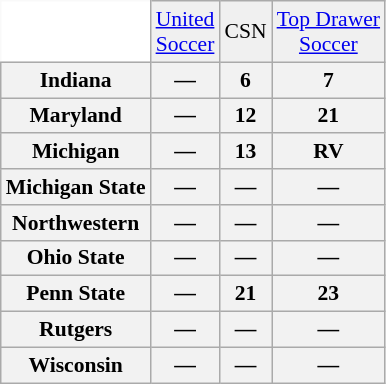<table class="wikitable" style="white-space:nowrap; font-size:90%;">
<tr>
<td style="background:white; border-top-style:hidden; border-left-style:hidden;"></td>
<td align="center" style="background:#f0f0f0;"><a href='#'>United<br>Soccer</a></td>
<td align="center" style="background:#f0f0f0;">CSN</td>
<td align="center" style="background:#f0f0f0;"><a href='#'>Top Drawer<br>Soccer</a></td>
</tr>
<tr style="text-align:center;">
<th style=>Indiana</th>
<th>—</th>
<th>6</th>
<th>7</th>
</tr>
<tr style="text-align:center;">
<th style=>Maryland</th>
<th>—</th>
<th>12</th>
<th>21</th>
</tr>
<tr style="text-align:center;">
<th style=>Michigan</th>
<th>—</th>
<th>13</th>
<th>RV</th>
</tr>
<tr style="text-align:center;">
<th style=>Michigan State</th>
<th>—</th>
<th>—</th>
<th>—</th>
</tr>
<tr style="text-align:center;">
<th style=>Northwestern</th>
<th>—</th>
<th>—</th>
<th>—</th>
</tr>
<tr style="text-align:center;">
<th style=>Ohio State</th>
<th>—</th>
<th>—</th>
<th>—</th>
</tr>
<tr style="text-align:center;">
<th style=>Penn State</th>
<th>—</th>
<th>21</th>
<th>23</th>
</tr>
<tr style="text-align:center;">
<th style=>Rutgers</th>
<th>—</th>
<th>—</th>
<th>—</th>
</tr>
<tr style="text-align:center;">
<th style=>Wisconsin</th>
<th>—</th>
<th>—</th>
<th>—</th>
</tr>
</table>
